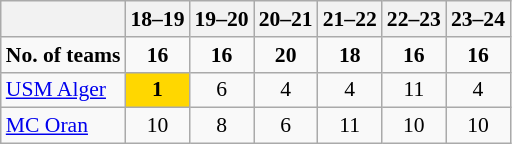<table border=1  bordercolor="#CCCCCC" class=wikitable style="font-size:90%;">
<tr align=LEFT valign=CENTER>
<th></th>
<th>18–19</th>
<th>19–20</th>
<th>20–21</th>
<th>21–22</th>
<th>22–23</th>
<th>23–24</th>
</tr>
<tr align=CENTER>
<td><strong>No. of teams</strong></td>
<td><strong>16</strong></td>
<td><strong>16</strong></td>
<td><strong>20</strong></td>
<td><strong>18</strong></td>
<td><strong>16</strong></td>
<td><strong>16</strong></td>
</tr>
<tr align=CENTER valign=BOTTOM>
<td align=LEFT><a href='#'>USM Alger</a></td>
<td bgcolor=gold><strong>1</strong></td>
<td>6</td>
<td>4</td>
<td>4</td>
<td>11</td>
<td>4</td>
</tr>
<tr align=CENTER valign=BOTTOM>
<td align=LEFT><a href='#'>MC Oran</a></td>
<td>10</td>
<td>8</td>
<td>6</td>
<td>11</td>
<td>10</td>
<td>10</td>
</tr>
</table>
